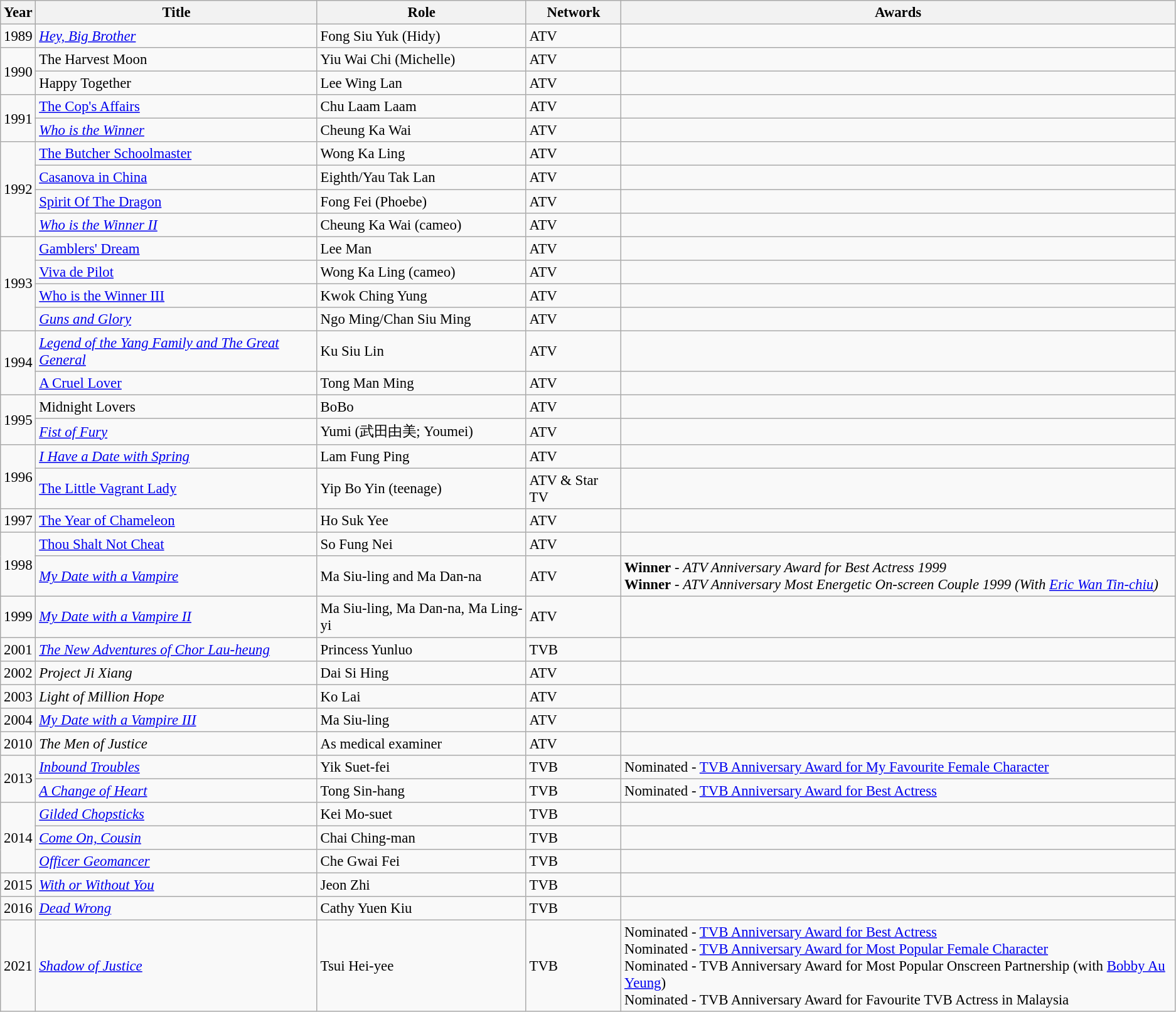<table class="wikitable" style="font-size: 95%;">
<tr>
<th>Year</th>
<th>Title</th>
<th>Role</th>
<th>Network</th>
<th>Awards</th>
</tr>
<tr>
<td>1989</td>
<td><em><a href='#'>Hey, Big Brother</a></em></td>
<td>Fong Siu Yuk (Hidy)</td>
<td>ATV</td>
<td></td>
</tr>
<tr>
<td rowspan="2">1990</td>
<td>The Harvest Moon</td>
<td>Yiu Wai Chi (Michelle)</td>
<td>ATV</td>
<td></td>
</tr>
<tr>
<td>Happy Together</td>
<td>Lee Wing Lan</td>
<td>ATV</td>
<td></td>
</tr>
<tr>
<td rowspan="2">1991</td>
<td><a href='#'>The Cop's Affairs</a></td>
<td>Chu Laam Laam</td>
<td>ATV</td>
<td></td>
</tr>
<tr>
<td><em><a href='#'>Who is the Winner</a></em></td>
<td>Cheung Ka Wai</td>
<td>ATV</td>
<td></td>
</tr>
<tr>
<td rowspan="4">1992</td>
<td><a href='#'>The Butcher Schoolmaster</a></td>
<td>Wong Ka Ling</td>
<td>ATV</td>
<td></td>
</tr>
<tr>
<td><a href='#'>Casanova in China</a></td>
<td>Eighth/Yau Tak Lan</td>
<td>ATV</td>
<td></td>
</tr>
<tr>
<td><a href='#'>Spirit Of The Dragon</a></td>
<td>Fong Fei (Phoebe)</td>
<td>ATV</td>
<td></td>
</tr>
<tr>
<td><em><a href='#'>Who is the Winner II</a></em></td>
<td>Cheung Ka Wai (cameo)</td>
<td>ATV</td>
<td></td>
</tr>
<tr>
<td rowspan="4">1993</td>
<td><a href='#'>Gamblers' Dream</a></td>
<td>Lee Man</td>
<td>ATV</td>
<td></td>
</tr>
<tr>
<td><a href='#'>Viva de Pilot</a></td>
<td>Wong Ka Ling (cameo)</td>
<td>ATV</td>
<td></td>
</tr>
<tr>
<td><a href='#'>Who is the Winner III</a></td>
<td>Kwok Ching Yung</td>
<td>ATV</td>
<td></td>
</tr>
<tr>
<td><em><a href='#'>Guns and Glory</a></em></td>
<td>Ngo Ming/Chan Siu Ming</td>
<td>ATV</td>
<td></td>
</tr>
<tr>
<td rowspan="2">1994</td>
<td><em><a href='#'>Legend of the Yang Family and The Great General</a></em></td>
<td>Ku Siu Lin</td>
<td>ATV</td>
<td></td>
</tr>
<tr>
<td><a href='#'>A Cruel Lover</a></td>
<td>Tong Man Ming</td>
<td>ATV</td>
<td></td>
</tr>
<tr>
<td rowspan="2">1995</td>
<td>Midnight Lovers</td>
<td>BoBo</td>
<td>ATV</td>
<td></td>
</tr>
<tr>
<td><em><a href='#'>Fist of Fury</a></em></td>
<td>Yumi (武田由美; Youmei)</td>
<td>ATV</td>
<td></td>
</tr>
<tr>
<td rowspan="2">1996</td>
<td><em><a href='#'>I Have a Date with Spring</a></em></td>
<td>Lam Fung Ping</td>
<td>ATV</td>
<td></td>
</tr>
<tr>
<td><a href='#'>The Little Vagrant Lady</a></td>
<td>Yip Bo Yin (teenage)</td>
<td>ATV & Star TV</td>
<td></td>
</tr>
<tr>
<td>1997</td>
<td><a href='#'>The Year of Chameleon</a></td>
<td>Ho Suk Yee</td>
<td>ATV</td>
<td></td>
</tr>
<tr>
<td rowspan="2">1998</td>
<td><a href='#'>Thou Shalt Not Cheat</a></td>
<td>So Fung Nei</td>
<td>ATV</td>
<td></td>
</tr>
<tr>
<td><em><a href='#'>My Date with a Vampire</a></em></td>
<td>Ma Siu-ling and Ma Dan-na</td>
<td>ATV</td>
<td><strong>Winner</strong> - <em>ATV Anniversary Award for Best Actress 1999</em><br><strong>Winner</strong> - <em>ATV Anniversary Most Energetic On-screen Couple 1999 (With <a href='#'>Eric Wan Tin-chiu</a>)</em></td>
</tr>
<tr>
<td>1999</td>
<td><em><a href='#'>My Date with a Vampire II</a></em></td>
<td>Ma Siu-ling, Ma Dan-na, Ma Ling-yi</td>
<td>ATV</td>
<td></td>
</tr>
<tr>
<td>2001</td>
<td><em><a href='#'>The New Adventures of Chor Lau-heung</a></em></td>
<td>Princess Yunluo</td>
<td>TVB</td>
<td></td>
</tr>
<tr>
<td>2002</td>
<td><em>Project Ji Xiang</em></td>
<td>Dai Si Hing</td>
<td>ATV</td>
<td></td>
</tr>
<tr>
<td>2003</td>
<td><em>Light of Million Hope</em></td>
<td>Ko Lai</td>
<td>ATV</td>
<td></td>
</tr>
<tr>
<td>2004</td>
<td><em><a href='#'>My Date with a Vampire III</a></em></td>
<td>Ma Siu-ling</td>
<td>ATV</td>
<td></td>
</tr>
<tr>
<td>2010</td>
<td><em>The Men of Justice</em></td>
<td>As medical examiner</td>
<td>ATV</td>
<td></td>
</tr>
<tr>
<td rowspan="2">2013</td>
<td><em><a href='#'>Inbound Troubles</a></em></td>
<td>Yik Suet-fei</td>
<td>TVB</td>
<td>Nominated - <a href='#'>TVB Anniversary Award for My Favourite Female Character</a></td>
</tr>
<tr>
<td><em><a href='#'>A Change of Heart</a></em></td>
<td>Tong Sin-hang</td>
<td>TVB</td>
<td>Nominated - <a href='#'>TVB Anniversary Award for Best Actress</a></td>
</tr>
<tr>
<td rowspan="3">2014</td>
<td><em><a href='#'>Gilded Chopsticks</a></em></td>
<td>Kei Mo-suet</td>
<td>TVB</td>
<td></td>
</tr>
<tr>
<td><em><a href='#'>Come On, Cousin</a></em></td>
<td>Chai Ching-man</td>
<td>TVB</td>
<td></td>
</tr>
<tr>
<td><em><a href='#'>Officer Geomancer</a></em></td>
<td>Che Gwai Fei</td>
<td>TVB</td>
<td></td>
</tr>
<tr>
<td>2015</td>
<td><em><a href='#'>With or Without You</a></em></td>
<td>Jeon Zhi</td>
<td>TVB</td>
<td></td>
</tr>
<tr>
<td>2016</td>
<td><em><a href='#'>Dead Wrong</a></em></td>
<td>Cathy Yuen Kiu</td>
<td>TVB</td>
<td></td>
</tr>
<tr>
<td>2021</td>
<td><em><a href='#'>Shadow of Justice</a></em></td>
<td>Tsui Hei-yee</td>
<td>TVB</td>
<td>Nominated - <a href='#'>TVB Anniversary Award for Best Actress</a><br> Nominated - <a href='#'>TVB Anniversary Award for Most Popular Female Character</a><br> Nominated - TVB Anniversary Award for Most Popular Onscreen Partnership (with <a href='#'>Bobby Au Yeung</a>)<br> Nominated - TVB Anniversary Award for Favourite TVB Actress in Malaysia</td>
</tr>
</table>
